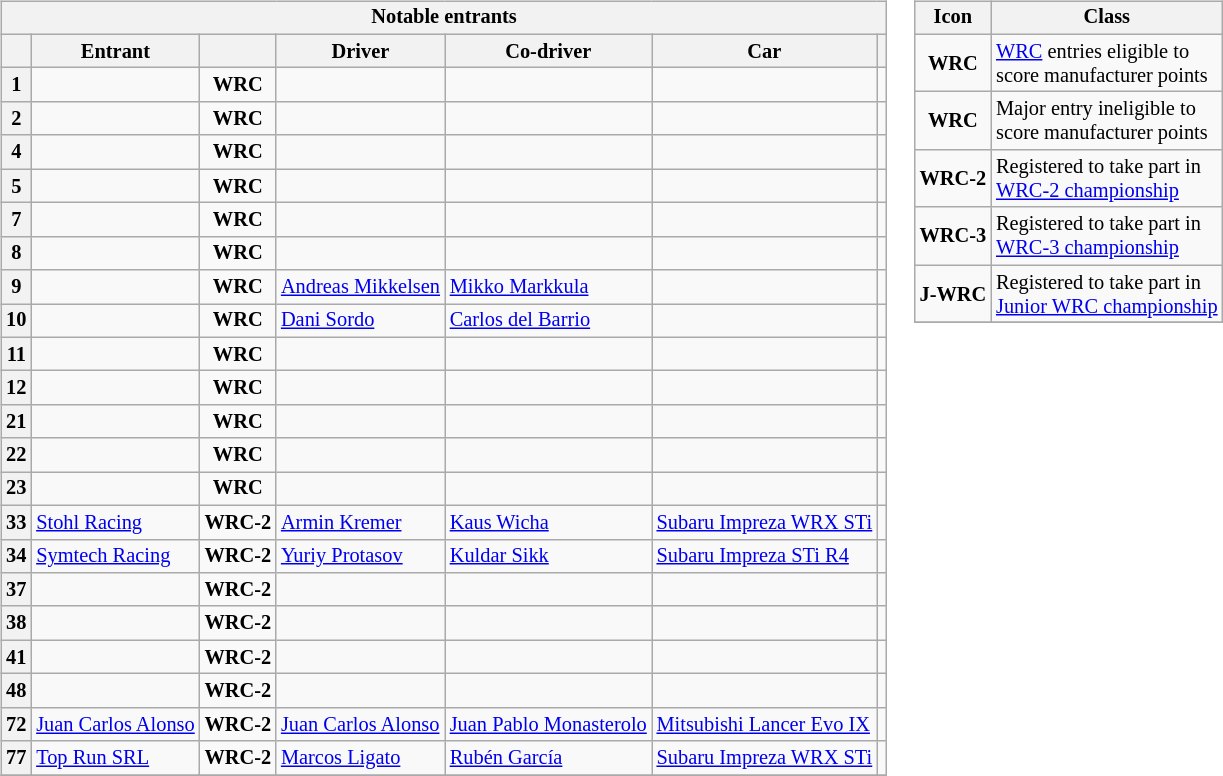<table>
<tr>
<td><br><table class="wikitable plainrowheaders sortable" style="font-size: 85%">
<tr>
<th scope=row colspan="7" style="text-align: center;"><strong>Notable entrants</strong></th>
</tr>
<tr>
<th scope=col></th>
<th scope=col>Entrant</th>
<th scope=col></th>
<th scope=col>Driver</th>
<th scope=col>Co-driver</th>
<th scope=col>Car</th>
<th scope=col></th>
</tr>
<tr>
<th scope=row style="text-align: center;">1</th>
<td></td>
<td align="center"><strong><span>WRC</span></strong></td>
<td></td>
<td></td>
<td></td>
<td align="center"></td>
</tr>
<tr>
<th scope=row style="text-align: center;">2</th>
<td></td>
<td align="center"><strong><span>WRC</span></strong></td>
<td></td>
<td></td>
<td></td>
<td align="center"></td>
</tr>
<tr>
<th scope=row style="text-align: center;">4</th>
<td></td>
<td align="center"><strong><span>WRC</span></strong></td>
<td></td>
<td></td>
<td></td>
<td align="center"></td>
</tr>
<tr>
<th scope=row style="text-align: center;">5</th>
<td></td>
<td align="center"><strong><span>WRC</span></strong></td>
<td></td>
<td></td>
<td></td>
<td align="center"></td>
</tr>
<tr>
<th scope=row style="text-align: center;">7</th>
<td></td>
<td align="center"><strong><span>WRC</span></strong></td>
<td></td>
<td></td>
<td></td>
<td align="center"></td>
</tr>
<tr>
<th scope=row style="text-align: center;">8</th>
<td></td>
<td align="center"><strong><span>WRC</span></strong></td>
<td></td>
<td></td>
<td></td>
<td align="center"></td>
</tr>
<tr>
<th scope=row style="text-align: center;">9</th>
<td></td>
<td align="center"><strong><span>WRC</span></strong></td>
<td> <a href='#'>Andreas Mikkelsen</a></td>
<td> <a href='#'>Mikko Markkula</a></td>
<td></td>
<td align="center"></td>
</tr>
<tr>
<th scope=row style="text-align: center;">10</th>
<td></td>
<td align="center"><strong><span>WRC</span></strong></td>
<td> <a href='#'>Dani Sordo</a></td>
<td> <a href='#'>Carlos del Barrio</a></td>
<td></td>
<td align="center"></td>
</tr>
<tr>
<th scope=row style="text-align: center;">11</th>
<td></td>
<td align="center"><strong><span>WRC</span></strong></td>
<td></td>
<td></td>
<td></td>
<td align="center"></td>
</tr>
<tr>
<th scope=row style="text-align: center;">12</th>
<td></td>
<td align="center"><strong><span>WRC</span></strong></td>
<td></td>
<td></td>
<td></td>
<td align="center"></td>
</tr>
<tr>
<th scope=row style="text-align: center;">21</th>
<td></td>
<td align="center"><strong><span>WRC</span></strong></td>
<td></td>
<td></td>
<td></td>
<td align="center"></td>
</tr>
<tr>
<th scope=row style="text-align: center;">22</th>
<td></td>
<td align="center"><strong><span>WRC</span></strong></td>
<td></td>
<td></td>
<td></td>
<td align="center"></td>
</tr>
<tr>
<th scope=row style="text-align: center;">23</th>
<td></td>
<td align="center"><strong><span>WRC</span></strong></td>
<td></td>
<td></td>
<td></td>
<td align="center"></td>
</tr>
<tr>
<th scope=row style="text-align: center;">33</th>
<td> <a href='#'>Stohl Racing</a></td>
<td align="center"><strong><span>WRC-2</span></strong></td>
<td> <a href='#'>Armin Kremer</a></td>
<td> <a href='#'>Kaus Wicha</a></td>
<td><a href='#'>Subaru Impreza WRX STi</a></td>
<td align="center"></td>
</tr>
<tr>
<th scope=row style="text-align: center;">34</th>
<td> <a href='#'>Symtech Racing</a></td>
<td align="center"><strong><span>WRC-2</span></strong></td>
<td> <a href='#'>Yuriy Protasov</a></td>
<td> <a href='#'>Kuldar Sikk</a></td>
<td><a href='#'>Subaru Impreza STi R4</a></td>
<td align="center"></td>
</tr>
<tr>
<th scope=row style="text-align: center;">37</th>
<td></td>
<td align="center"><strong><span>WRC-2</span></strong></td>
<td></td>
<td></td>
<td></td>
<td align="center"></td>
</tr>
<tr>
<th scope=row style="text-align: center;">38</th>
<td></td>
<td align="center"><strong><span>WRC-2</span></strong></td>
<td></td>
<td></td>
<td></td>
<td align="center"></td>
</tr>
<tr>
<th scope=row style="text-align: center;">41</th>
<td></td>
<td align="center"><strong><span>WRC-2</span></strong></td>
<td></td>
<td></td>
<td></td>
<td align="center"></td>
</tr>
<tr>
<th scope=row style="text-align: center;">48</th>
<td></td>
<td align="center"><strong><span>WRC-2</span></strong></td>
<td></td>
<td></td>
<td></td>
<td align="center"></td>
</tr>
<tr>
<th scope=row style="text-align: center;">72</th>
<td> <a href='#'>Juan Carlos Alonso</a></td>
<td align="center"><strong><span>WRC-2</span></strong></td>
<td> <a href='#'>Juan Carlos Alonso</a></td>
<td> <a href='#'>Juan Pablo Monasterolo</a></td>
<td><a href='#'>Mitsubishi Lancer Evo IX</a></td>
<td align="center"></td>
</tr>
<tr>
<th scope=row style="text-align: center;">77</th>
<td> <a href='#'>Top Run SRL</a></td>
<td align="center"><strong><span>WRC-2</span></strong></td>
<td> <a href='#'>Marcos Ligato</a></td>
<td> <a href='#'>Rubén García</a></td>
<td><a href='#'>Subaru Impreza WRX STi</a></td>
<td align="center"></td>
</tr>
<tr>
</tr>
</table>
</td>
<td valign="top"><br><table align="right" class="wikitable" style="font-size: 85%;">
<tr>
<th>Icon</th>
<th>Class</th>
</tr>
<tr>
<td align="center"><strong><span>WRC</span></strong></td>
<td><a href='#'>WRC</a> entries eligible to<br>score manufacturer points</td>
</tr>
<tr>
<td align="center"><strong><span>WRC</span></strong></td>
<td>Major entry ineligible to<br>score manufacturer points</td>
</tr>
<tr>
<td align="center"><strong><span>WRC-2</span></strong></td>
<td>Registered to take part in<br><a href='#'>WRC-2 championship</a></td>
</tr>
<tr>
<td align="center"><strong><span>WRC-3</span></strong></td>
<td>Registered to take part in<br><a href='#'>WRC-3 championship</a></td>
</tr>
<tr>
<td align="center"><strong><span>J-WRC</span></strong></td>
<td>Registered to take part in<br><a href='#'>Junior WRC championship</a></td>
</tr>
<tr>
</tr>
</table>
</td>
</tr>
</table>
